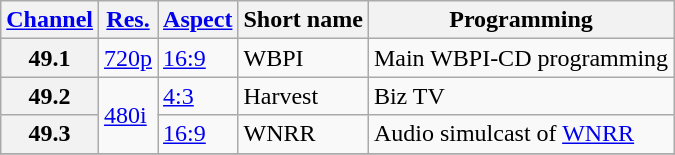<table class="wikitable">
<tr>
<th><a href='#'>Channel</a></th>
<th><a href='#'>Res.</a></th>
<th><a href='#'>Aspect</a></th>
<th>Short name</th>
<th>Programming</th>
</tr>
<tr>
<th scope= "row">49.1</th>
<td><a href='#'>720p</a></td>
<td><a href='#'>16:9</a></td>
<td>WBPI</td>
<td>Main WBPI-CD programming</td>
</tr>
<tr>
<th scope= "row">49.2</th>
<td rowspan=2><a href='#'>480i</a></td>
<td><a href='#'>4:3</a></td>
<td>Harvest</td>
<td>Biz TV</td>
</tr>
<tr>
<th scope= "row">49.3</th>
<td><a href='#'>16:9</a></td>
<td>WNRR</td>
<td>Audio simulcast of <a href='#'>WNRR</a></td>
</tr>
<tr>
</tr>
</table>
